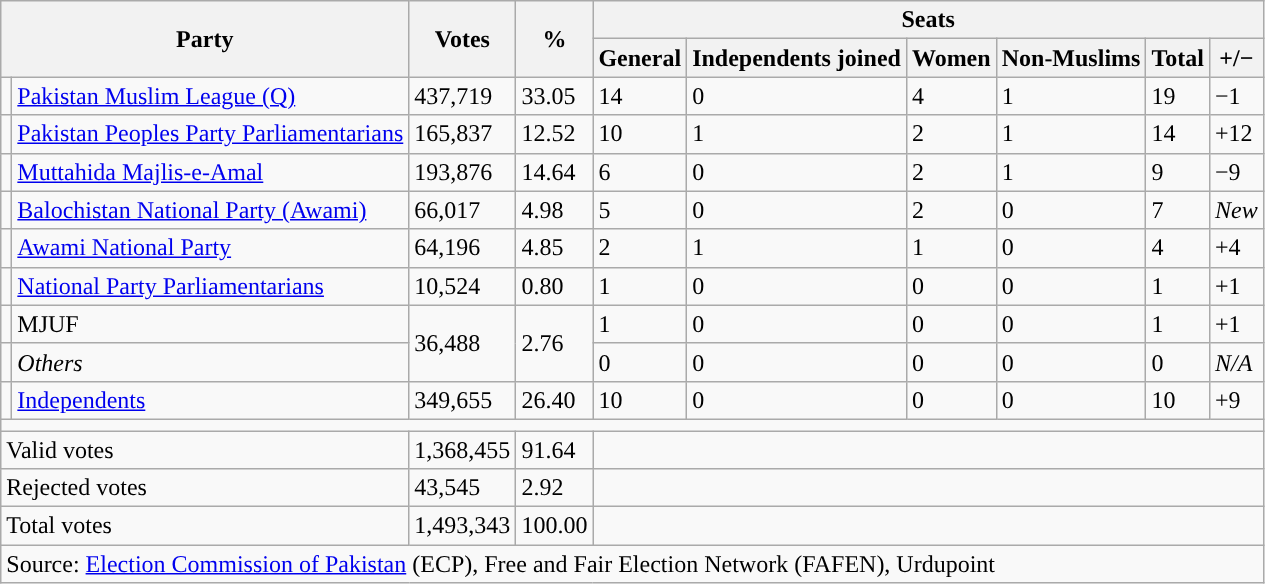<table class="wikitable">
<tr>
<th colspan="2" rowspan="2">Party</th>
<th rowspan="2">Votes</th>
<th rowspan="2">%</th>
<th colspan="6">Seats</th>
</tr>
<tr>
<th>General</th>
<th>Independents joined</th>
<th>Women</th>
<th>Non-Muslims</th>
<th>Total</th>
<th><strong>+/−</strong></th>
</tr>
<tr>
<td></td>
<td><a href='#'>Pakistan Muslim League (Q)</a></td>
<td>437,719</td>
<td>33.05</td>
<td>14</td>
<td>0</td>
<td>4</td>
<td>1</td>
<td>19</td>
<td>−1</td>
</tr>
<tr>
<td></td>
<td><a href='#'>Pakistan Peoples Party Parliamentarians</a></td>
<td>165,837</td>
<td>12.52</td>
<td>10</td>
<td>1</td>
<td>2</td>
<td>1</td>
<td>14</td>
<td>+12</td>
</tr>
<tr>
<td></td>
<td><a href='#'>Muttahida Majlis-e-Amal</a></td>
<td>193,876</td>
<td>14.64</td>
<td>6</td>
<td>0</td>
<td>2</td>
<td>1</td>
<td>9</td>
<td>−9</td>
</tr>
<tr>
<td></td>
<td><a href='#'>Balochistan National Party (Awami)</a></td>
<td>66,017</td>
<td>4.98</td>
<td>5</td>
<td>0</td>
<td>2</td>
<td>0</td>
<td>7</td>
<td><em>New</em></td>
</tr>
<tr>
<td></td>
<td><a href='#'>Awami National Party</a></td>
<td>64,196</td>
<td>4.85</td>
<td>2</td>
<td>1</td>
<td>1</td>
<td>0</td>
<td>4</td>
<td>+4</td>
</tr>
<tr>
<td></td>
<td><a href='#'>National Party Parliamentarians</a></td>
<td>10,524</td>
<td>0.80</td>
<td>1</td>
<td>0</td>
<td>0</td>
<td>0</td>
<td>1</td>
<td>+1</td>
</tr>
<tr>
<td></td>
<td>MJUF</td>
<td rowspan="2">36,488</td>
<td rowspan="2">2.76</td>
<td>1</td>
<td>0</td>
<td>0</td>
<td>0</td>
<td>1</td>
<td>+1</td>
</tr>
<tr>
<td></td>
<td><em>Others</em></td>
<td>0</td>
<td>0</td>
<td>0</td>
<td>0</td>
<td>0</td>
<td><em>N/A</em></td>
</tr>
<tr>
<td></td>
<td><a href='#'>Independents</a></td>
<td>349,655</td>
<td>26.40</td>
<td>10</td>
<td>0</td>
<td>0</td>
<td>0</td>
<td>10</td>
<td>+9</td>
</tr>
<tr>
<td colspan="10"></td>
</tr>
<tr>
<td colspan="2">Valid votes</td>
<td>1,368,455</td>
<td>91.64</td>
<td colspan="6"></td>
</tr>
<tr>
<td colspan="2">Rejected votes</td>
<td>43,545</td>
<td>2.92</td>
<td colspan="6"></td>
</tr>
<tr>
<td colspan="2">Total votes</td>
<td>1,493,343</td>
<td>100.00</td>
<td colspan="6"></td>
</tr>
<tr>
<td colspan="10">Source: <a href='#'>Election Commission of Pakistan</a> (ECP), Free and Fair Election Network (FAFEN), Urdupoint</td>
</tr>
</table>
